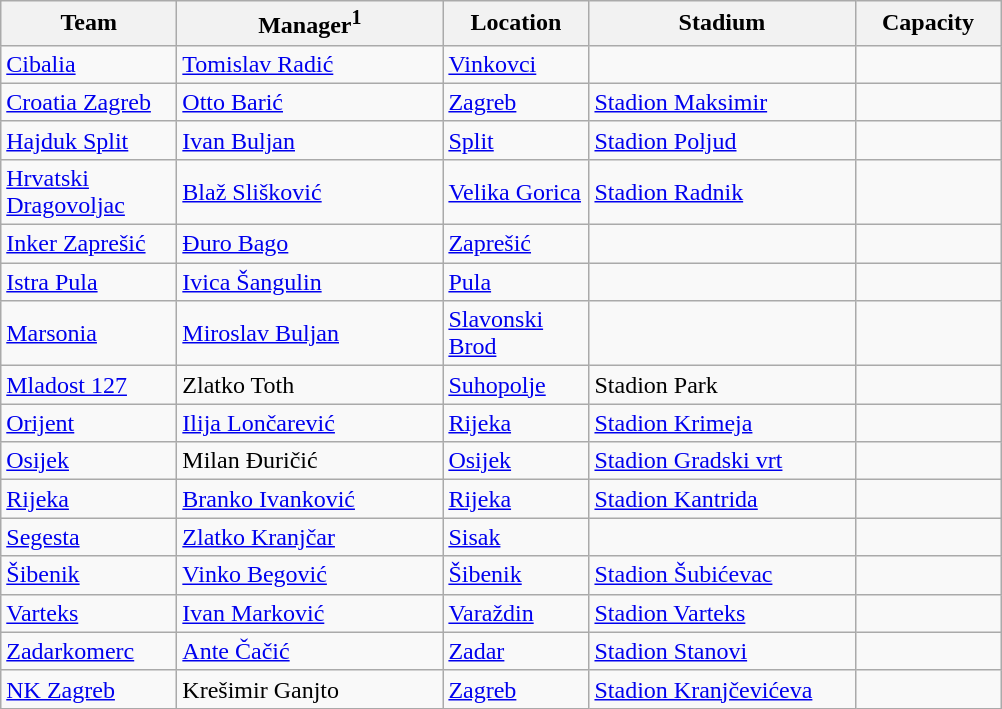<table class="wikitable sortable" style="text-align: left;">
<tr>
<th width="110">Team</th>
<th width="170">Manager<sup>1</sup></th>
<th width="90">Location</th>
<th width="170">Stadium</th>
<th width="90">Capacity</th>
</tr>
<tr>
<td><a href='#'>Cibalia</a></td>
<td> <a href='#'>Tomislav Radić</a></td>
<td><a href='#'>Vinkovci</a></td>
<td></td>
<td></td>
</tr>
<tr>
<td><a href='#'>Croatia Zagreb</a></td>
<td> <a href='#'>Otto Barić</a></td>
<td><a href='#'>Zagreb</a></td>
<td><a href='#'>Stadion Maksimir</a></td>
<td></td>
</tr>
<tr>
<td><a href='#'>Hajduk Split</a></td>
<td> <a href='#'>Ivan Buljan</a></td>
<td><a href='#'>Split</a></td>
<td><a href='#'>Stadion Poljud</a></td>
<td></td>
</tr>
<tr>
<td><a href='#'>Hrvatski Dragovoljac</a></td>
<td> <a href='#'>Blaž Slišković</a></td>
<td><a href='#'>Velika Gorica</a></td>
<td><a href='#'>Stadion Radnik</a></td>
<td></td>
</tr>
<tr>
<td><a href='#'>Inker Zaprešić</a></td>
<td> <a href='#'>Đuro Bago</a></td>
<td><a href='#'>Zaprešić</a></td>
<td></td>
<td></td>
</tr>
<tr>
<td><a href='#'>Istra Pula</a></td>
<td> <a href='#'>Ivica Šangulin</a></td>
<td><a href='#'>Pula</a></td>
<td></td>
<td></td>
</tr>
<tr>
<td><a href='#'>Marsonia</a></td>
<td> <a href='#'>Miroslav Buljan</a></td>
<td><a href='#'>Slavonski Brod</a></td>
<td></td>
<td></td>
</tr>
<tr>
<td><a href='#'>Mladost 127</a></td>
<td> Zlatko Toth</td>
<td><a href='#'>Suhopolje</a></td>
<td>Stadion Park</td>
<td></td>
</tr>
<tr>
<td><a href='#'>Orijent</a></td>
<td> <a href='#'>Ilija Lončarević</a></td>
<td><a href='#'>Rijeka</a></td>
<td><a href='#'>Stadion Krimeja</a></td>
<td></td>
</tr>
<tr>
<td><a href='#'>Osijek</a></td>
<td> Milan Đuričić</td>
<td><a href='#'>Osijek</a></td>
<td><a href='#'>Stadion Gradski vrt</a></td>
<td></td>
</tr>
<tr>
<td><a href='#'>Rijeka</a></td>
<td> <a href='#'>Branko Ivanković</a></td>
<td><a href='#'>Rijeka</a></td>
<td><a href='#'>Stadion Kantrida</a></td>
<td></td>
</tr>
<tr>
<td><a href='#'>Segesta</a></td>
<td> <a href='#'>Zlatko Kranjčar</a></td>
<td><a href='#'>Sisak</a></td>
<td></td>
<td></td>
</tr>
<tr>
<td><a href='#'>Šibenik</a></td>
<td> <a href='#'>Vinko Begović</a></td>
<td><a href='#'>Šibenik</a></td>
<td><a href='#'>Stadion Šubićevac</a></td>
<td></td>
</tr>
<tr>
<td><a href='#'>Varteks</a></td>
<td> <a href='#'>Ivan Marković</a></td>
<td><a href='#'>Varaždin</a></td>
<td><a href='#'>Stadion Varteks</a></td>
<td></td>
</tr>
<tr>
<td><a href='#'>Zadarkomerc</a></td>
<td> <a href='#'>Ante Čačić</a></td>
<td><a href='#'>Zadar</a></td>
<td><a href='#'>Stadion Stanovi</a></td>
<td></td>
</tr>
<tr>
<td><a href='#'>NK Zagreb</a></td>
<td> Krešimir Ganjto</td>
<td><a href='#'>Zagreb</a></td>
<td><a href='#'>Stadion Kranjčevićeva</a></td>
<td></td>
</tr>
</table>
